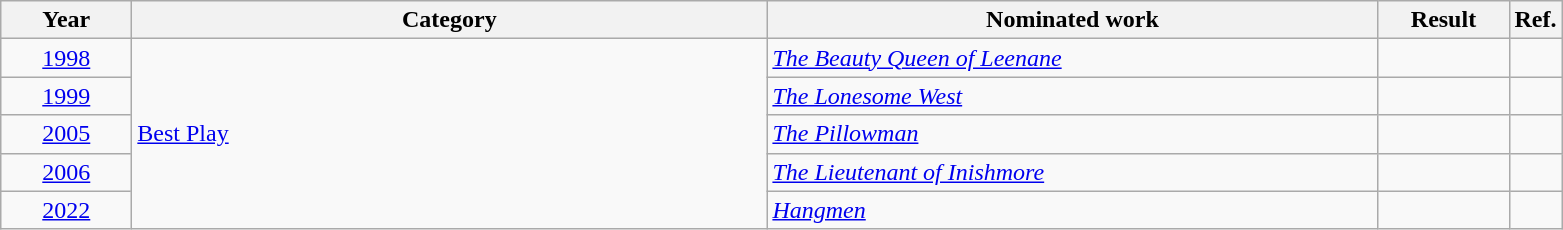<table class=wikitable>
<tr>
<th scope="col" style="width:5em;">Year</th>
<th scope="col" style="width:26em;">Category</th>
<th scope="col" style="width:25em;">Nominated work</th>
<th scope="col" style="width:5em;">Result</th>
<th>Ref.</th>
</tr>
<tr>
<td style="text-align:center;"><a href='#'>1998</a></td>
<td rowspan="5"><a href='#'>Best Play</a></td>
<td><em><a href='#'>The Beauty Queen of Leenane</a></em></td>
<td></td>
<td style="text-align:center;"></td>
</tr>
<tr>
<td style="text-align:center;"><a href='#'>1999</a></td>
<td><em><a href='#'>The Lonesome West</a></em></td>
<td></td>
<td style="text-align:center;"></td>
</tr>
<tr>
<td style="text-align:center;"><a href='#'>2005</a></td>
<td><em><a href='#'>The Pillowman</a></em></td>
<td></td>
<td style="text-align:center;"></td>
</tr>
<tr>
<td style="text-align:center;"><a href='#'>2006</a></td>
<td><em><a href='#'>The Lieutenant of Inishmore</a></em></td>
<td></td>
<td style="text-align:center;"></td>
</tr>
<tr>
<td style="text-align:center;"><a href='#'>2022</a></td>
<td><em><a href='#'>Hangmen</a></em></td>
<td></td>
<td style="text-align:center;"></td>
</tr>
</table>
